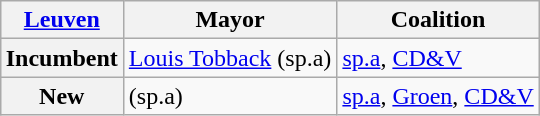<table class="wikitable" style="float:right;margin-left:1em;">
<tr>
<th><a href='#'>Leuven</a></th>
<th>Mayor</th>
<th>Coalition</th>
</tr>
<tr>
<th>Incumbent</th>
<td><a href='#'>Louis Tobback</a> (sp.a)</td>
<td><a href='#'>sp.a</a>, <a href='#'>CD&V</a></td>
</tr>
<tr>
<th>New</th>
<td> (sp.a)</td>
<td><a href='#'>sp.a</a>, <a href='#'>Groen</a>, <a href='#'>CD&V</a></td>
</tr>
</table>
